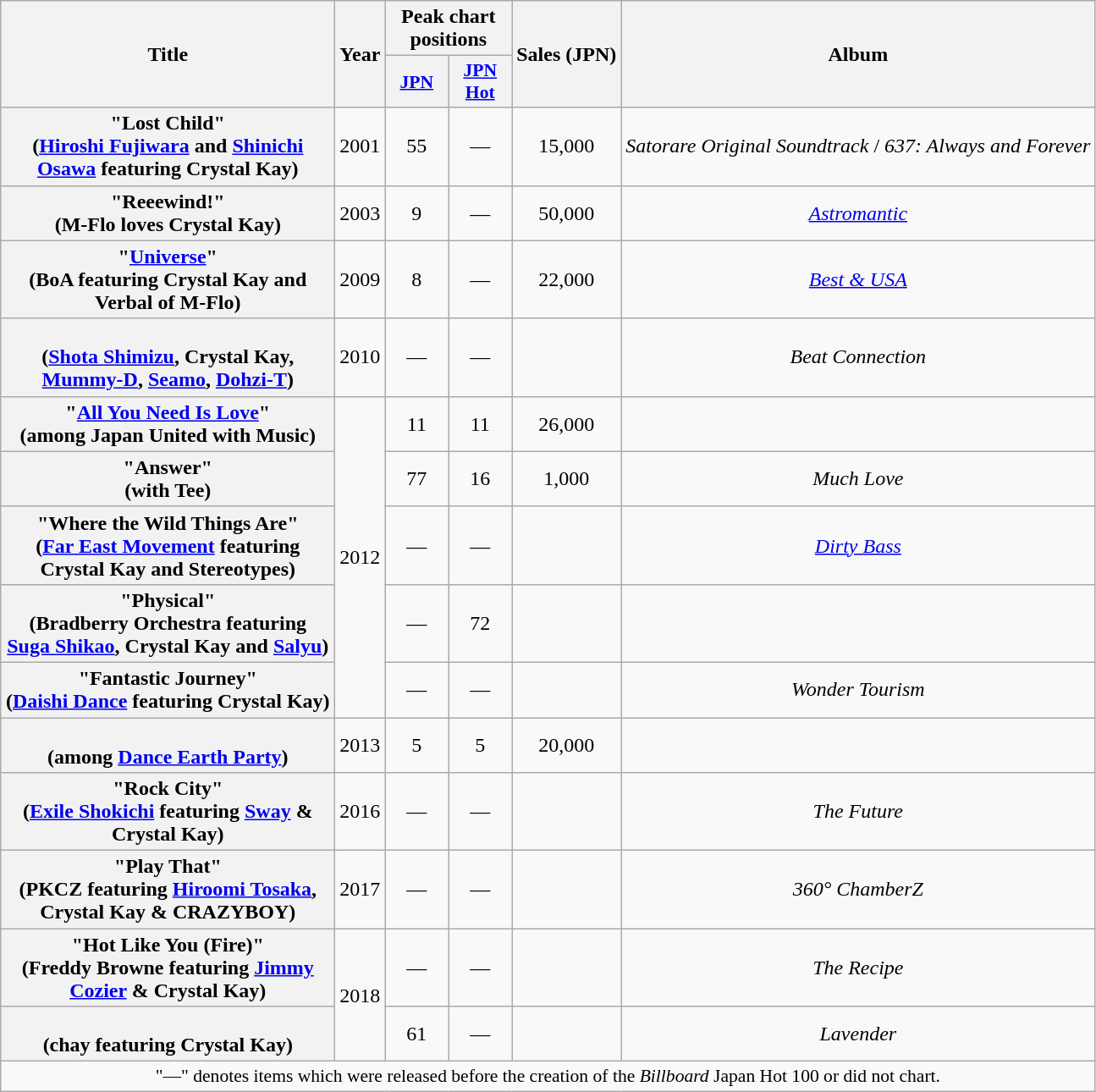<table class="wikitable plainrowheaders" style="text-align:center;">
<tr>
<th scope="col" rowspan="2" style="width:16em;">Title</th>
<th scope="col" rowspan="2">Year</th>
<th scope="col" colspan="2">Peak chart positions</th>
<th scope="col" rowspan="2">Sales (JPN)</th>
<th scope="col" rowspan="2">Album</th>
</tr>
<tr>
<th scope="col" style="width:3em;font-size:90%;"><a href='#'>JPN</a><br></th>
<th scope="col" style="width:3em;font-size:90%;"><a href='#'>JPN Hot</a><br></th>
</tr>
<tr>
<th scope="row">"Lost Child"<br><span>(<a href='#'>Hiroshi Fujiwara</a> and <a href='#'>Shinichi Osawa</a> featuring Crystal Kay)</span></th>
<td>2001</td>
<td>55</td>
<td>—</td>
<td>15,000</td>
<td><em>Satorare Original Soundtrack</em> / <em>637: Always and Forever</em></td>
</tr>
<tr>
<th scope="row">"Reeewind!"<br><span>(M-Flo loves Crystal Kay)</span></th>
<td>2003</td>
<td>9</td>
<td>—</td>
<td>50,000</td>
<td><em><a href='#'>Astromantic</a></em></td>
</tr>
<tr>
<th scope="row">"<a href='#'>Universe</a>"<br><span>(BoA featuring Crystal Kay and Verbal of M-Flo)</span></th>
<td>2009</td>
<td>8</td>
<td>—</td>
<td>22,000</td>
<td><em><a href='#'>Best & USA</a></em></td>
</tr>
<tr>
<th scope="row"><br><span>(<a href='#'>Shota Shimizu</a>, Crystal Kay, <a href='#'>Mummy-D</a>, <a href='#'>Seamo</a>, <a href='#'>Dohzi-T</a>)</span></th>
<td>2010</td>
<td>—</td>
<td>—</td>
<td></td>
<td><em>Beat Connection</em></td>
</tr>
<tr>
<th scope="row">"<a href='#'>All You Need Is Love</a>"<br><span>(among Japan United with Music)</span></th>
<td rowspan="5">2012</td>
<td>11</td>
<td>11</td>
<td>26,000</td>
<td></td>
</tr>
<tr>
<th scope="row">"Answer"<br><span>(with Tee)</span></th>
<td>77</td>
<td>16</td>
<td>1,000</td>
<td><em>Much Love</em></td>
</tr>
<tr>
<th scope="row">"Where the Wild Things Are"<br><span>(<a href='#'>Far East Movement</a> featuring Crystal Kay and Stereotypes)</span></th>
<td>—</td>
<td>—</td>
<td></td>
<td><em><a href='#'>Dirty Bass</a></em></td>
</tr>
<tr>
<th scope="row">"Physical"<br><span>(Bradberry Orchestra featuring <a href='#'>Suga Shikao</a>, Crystal Kay and <a href='#'>Salyu</a>)</span></th>
<td>—</td>
<td>72</td>
<td></td>
<td></td>
</tr>
<tr>
<th scope="row">"Fantastic Journey"<br><span>(<a href='#'>Daishi Dance</a> featuring Crystal Kay)</span></th>
<td>—</td>
<td>—</td>
<td></td>
<td><em>Wonder Tourism</em></td>
</tr>
<tr>
<th scope="row"><br><span>(among <a href='#'>Dance Earth Party</a>)</span></th>
<td>2013</td>
<td>5</td>
<td>5</td>
<td>20,000</td>
<td></td>
</tr>
<tr>
<th scope="row">"Rock City"<br><span>(<a href='#'>Exile Shokichi</a> featuring <a href='#'>Sway</a> & Crystal Kay)</span></th>
<td>2016</td>
<td>—</td>
<td>—</td>
<td></td>
<td><em>The Future</em></td>
</tr>
<tr>
<th scope="row">"Play That"<br><span>(PKCZ featuring <a href='#'>Hiroomi Tosaka</a>, Crystal Kay & CRAZYBOY)</span></th>
<td>2017</td>
<td>—</td>
<td>—</td>
<td></td>
<td><em>360° ChamberZ</em></td>
</tr>
<tr>
<th scope="row">"Hot Like You (Fire)"<br><span>(Freddy Browne featuring <a href='#'>Jimmy Cozier</a> & Crystal Kay)</span></th>
<td rowspan="2">2018</td>
<td>—</td>
<td>—</td>
<td></td>
<td><em>The Recipe</em></td>
</tr>
<tr>
<th scope="row"><br><span>(chay featuring Crystal Kay)</span></th>
<td>61</td>
<td>—</td>
<td></td>
<td><em>Lavender</em></td>
</tr>
<tr>
<td colspan="14" align="center" style="font-size:90%;">"—" denotes items which were released before the creation of the <em>Billboard</em> Japan Hot 100 or did not chart.</td>
</tr>
</table>
